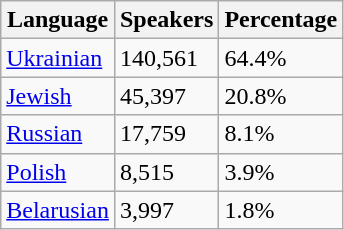<table class="wikitable sortable plainrowheaders">
<tr>
<th scope="col">Language</th>
<th scope="col">Speakers</th>
<th scope="col">Percentage</th>
</tr>
<tr>
<td><a href='#'>Ukrainian</a></td>
<td>140,561</td>
<td>64.4%</td>
</tr>
<tr>
<td><a href='#'>Jewish</a></td>
<td>45,397</td>
<td>20.8%</td>
</tr>
<tr>
<td><a href='#'>Russian</a></td>
<td>17,759</td>
<td>8.1%</td>
</tr>
<tr>
<td><a href='#'>Polish</a></td>
<td>8,515</td>
<td>3.9%</td>
</tr>
<tr>
<td><a href='#'>Belarusian</a></td>
<td>3,997</td>
<td>1.8%</td>
</tr>
</table>
